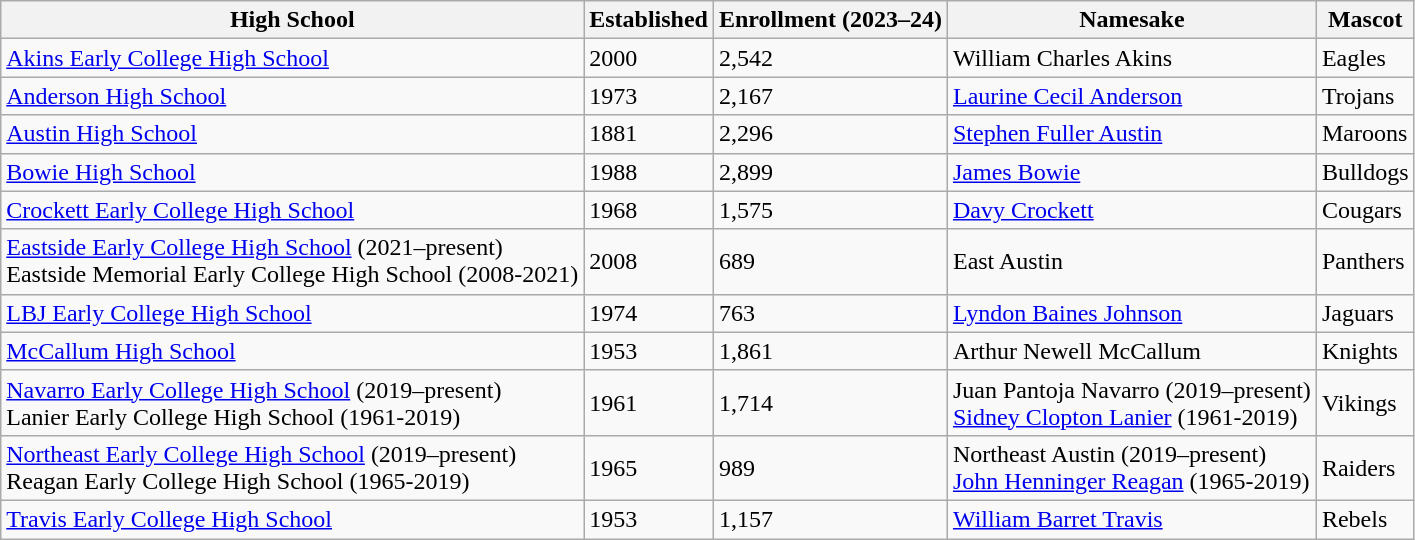<table class="wikitable sortable">
<tr>
<th>High School</th>
<th>Established</th>
<th>Enrollment (2023–24)</th>
<th>Namesake</th>
<th>Mascot</th>
</tr>
<tr>
<td><a href='#'>Akins Early College High School</a></td>
<td>2000</td>
<td>2,542</td>
<td>William Charles Akins</td>
<td>Eagles</td>
</tr>
<tr>
<td><a href='#'>Anderson High School</a></td>
<td>1973</td>
<td>2,167</td>
<td><a href='#'>Laurine Cecil Anderson</a></td>
<td>Trojans</td>
</tr>
<tr>
<td><a href='#'>Austin High School</a></td>
<td>1881</td>
<td>2,296</td>
<td><a href='#'>Stephen Fuller Austin</a></td>
<td>Maroons</td>
</tr>
<tr>
<td><a href='#'>Bowie High School</a></td>
<td>1988</td>
<td>2,899</td>
<td><a href='#'>James Bowie</a></td>
<td>Bulldogs</td>
</tr>
<tr>
<td><a href='#'>Crockett Early College High School</a></td>
<td>1968</td>
<td>1,575</td>
<td><a href='#'>Davy Crockett</a></td>
<td>Cougars</td>
</tr>
<tr>
<td><a href='#'>Eastside Early College High School</a> (2021–present)<br>Eastside Memorial Early College High School (2008-2021)</td>
<td>2008</td>
<td>689</td>
<td>East Austin</td>
<td>Panthers</td>
</tr>
<tr>
<td><a href='#'>LBJ Early College High School</a></td>
<td>1974</td>
<td>763</td>
<td><a href='#'>Lyndon Baines Johnson</a></td>
<td>Jaguars</td>
</tr>
<tr>
<td><a href='#'>McCallum High School</a></td>
<td>1953</td>
<td>1,861</td>
<td>Arthur Newell McCallum</td>
<td>Knights</td>
</tr>
<tr>
<td><a href='#'>Navarro Early College High School</a> (2019–present)<br>Lanier Early College High School (1961-2019)</td>
<td>1961</td>
<td>1,714</td>
<td>Juan Pantoja Navarro (2019–present)<br><a href='#'>Sidney Clopton Lanier</a> (1961-2019)</td>
<td>Vikings</td>
</tr>
<tr>
<td><a href='#'>Northeast Early College High School</a> (2019–present)<br>Reagan Early College High School (1965-2019)</td>
<td>1965</td>
<td>989</td>
<td>Northeast Austin (2019–present)<br><a href='#'>John Henninger Reagan</a> (1965-2019)</td>
<td>Raiders</td>
</tr>
<tr>
<td><a href='#'>Travis Early College High School</a></td>
<td>1953</td>
<td>1,157</td>
<td><a href='#'>William Barret Travis</a></td>
<td>Rebels</td>
</tr>
</table>
